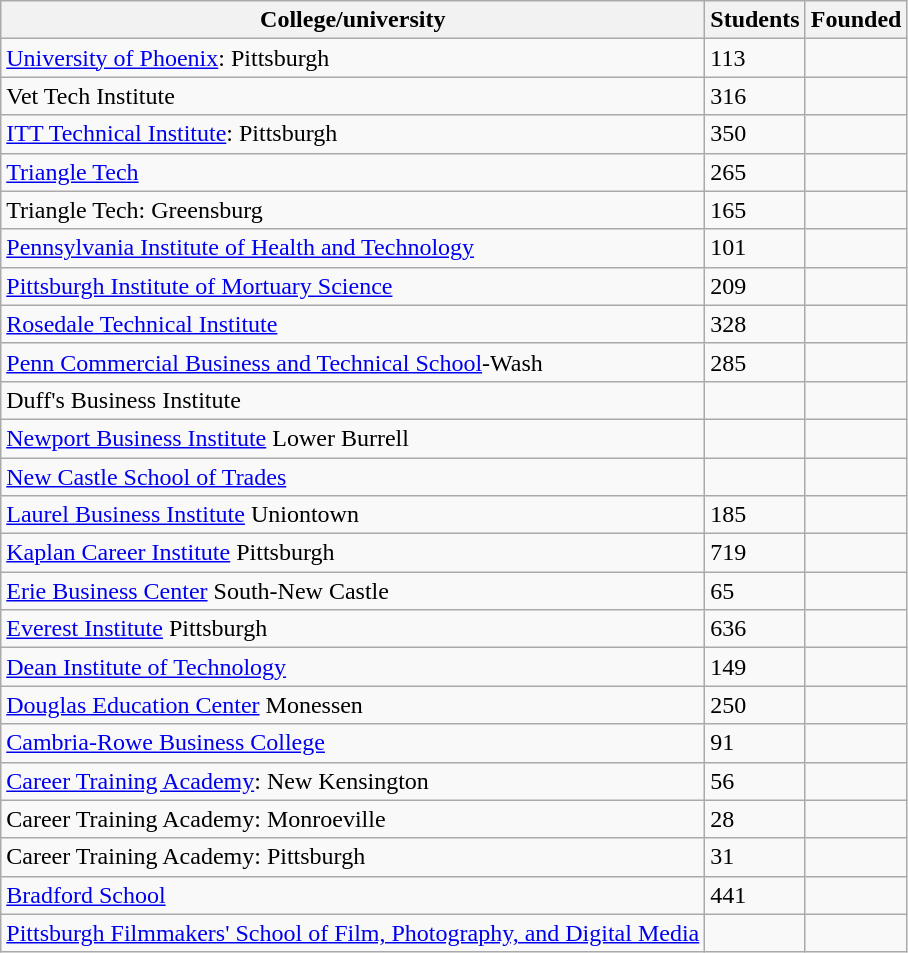<table class="wikitable sortable">
<tr>
<th>College/university</th>
<th>Students</th>
<th>Founded</th>
</tr>
<tr>
<td><a href='#'>University of Phoenix</a>: Pittsburgh</td>
<td>113</td>
<td></td>
</tr>
<tr>
<td>Vet Tech Institute</td>
<td>316</td>
<td></td>
</tr>
<tr>
<td><a href='#'>ITT Technical Institute</a>: Pittsburgh</td>
<td>350</td>
<td></td>
</tr>
<tr>
<td><a href='#'>Triangle Tech</a></td>
<td>265</td>
<td></td>
</tr>
<tr>
<td>Triangle Tech: Greensburg</td>
<td>165</td>
<td></td>
</tr>
<tr>
<td><a href='#'>Pennsylvania Institute of Health and Technology</a></td>
<td>101</td>
<td></td>
</tr>
<tr>
<td><a href='#'>Pittsburgh Institute of Mortuary Science</a></td>
<td>209</td>
<td></td>
</tr>
<tr>
<td><a href='#'>Rosedale Technical Institute</a></td>
<td>328</td>
<td></td>
</tr>
<tr>
<td><a href='#'>Penn Commercial Business and Technical School</a>-Wash</td>
<td>285</td>
<td></td>
</tr>
<tr>
<td>Duff's Business Institute</td>
<td></td>
<td></td>
</tr>
<tr>
<td><a href='#'>Newport Business Institute</a> Lower Burrell</td>
<td></td>
<td></td>
</tr>
<tr>
<td><a href='#'>New Castle School of Trades</a></td>
<td></td>
<td></td>
</tr>
<tr>
<td><a href='#'>Laurel Business Institute</a> Uniontown</td>
<td>185</td>
<td></td>
</tr>
<tr>
<td><a href='#'>Kaplan Career Institute</a> Pittsburgh</td>
<td>719</td>
<td></td>
</tr>
<tr>
<td><a href='#'>Erie Business Center</a> South-New Castle</td>
<td>65</td>
<td></td>
</tr>
<tr>
<td><a href='#'>Everest Institute</a> Pittsburgh</td>
<td>636</td>
<td></td>
</tr>
<tr>
<td><a href='#'>Dean Institute of Technology</a></td>
<td>149</td>
<td></td>
</tr>
<tr>
<td><a href='#'>Douglas Education Center</a> Monessen</td>
<td>250</td>
<td></td>
</tr>
<tr>
<td><a href='#'>Cambria-Rowe Business College</a></td>
<td>91</td>
<td></td>
</tr>
<tr>
<td><a href='#'>Career Training Academy</a>: New Kensington</td>
<td>56</td>
<td></td>
</tr>
<tr>
<td>Career Training Academy:  Monroeville</td>
<td>28</td>
<td></td>
</tr>
<tr>
<td>Career Training Academy: Pittsburgh</td>
<td>31</td>
<td></td>
</tr>
<tr>
<td><a href='#'>Bradford School</a></td>
<td>441</td>
<td></td>
</tr>
<tr>
<td><a href='#'>Pittsburgh Filmmakers' School of Film, Photography, and Digital Media</a></td>
<td></td>
<td></td>
</tr>
</table>
